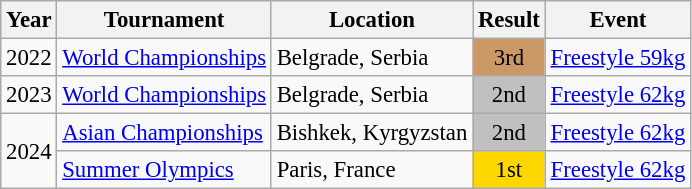<table class="wikitable" style="font-size:95%;">
<tr>
<th>Year</th>
<th>Tournament</th>
<th>Location</th>
<th>Result</th>
<th>Event</th>
</tr>
<tr>
<td>2022</td>
<td><a href='#'>World Championships</a></td>
<td>Belgrade, Serbia</td>
<td align="center" bgcolor="cc9966">3rd</td>
<td><a href='#'>Freestyle 59kg</a></td>
</tr>
<tr>
<td>2023</td>
<td><a href='#'>World Championships</a></td>
<td>Belgrade, Serbia</td>
<td align="center" bgcolor="silver">2nd</td>
<td><a href='#'>Freestyle 62kg</a></td>
</tr>
<tr>
<td rowspan=2>2024</td>
<td><a href='#'>Asian Championships</a></td>
<td>Bishkek, Kyrgyzstan</td>
<td align="center" bgcolor="silver">2nd</td>
<td><a href='#'>Freestyle 62kg</a></td>
</tr>
<tr>
<td><a href='#'>Summer Olympics</a></td>
<td>Paris, France</td>
<td align="center" bgcolor="gold">1st</td>
<td><a href='#'>Freestyle 62kg</a></td>
</tr>
</table>
